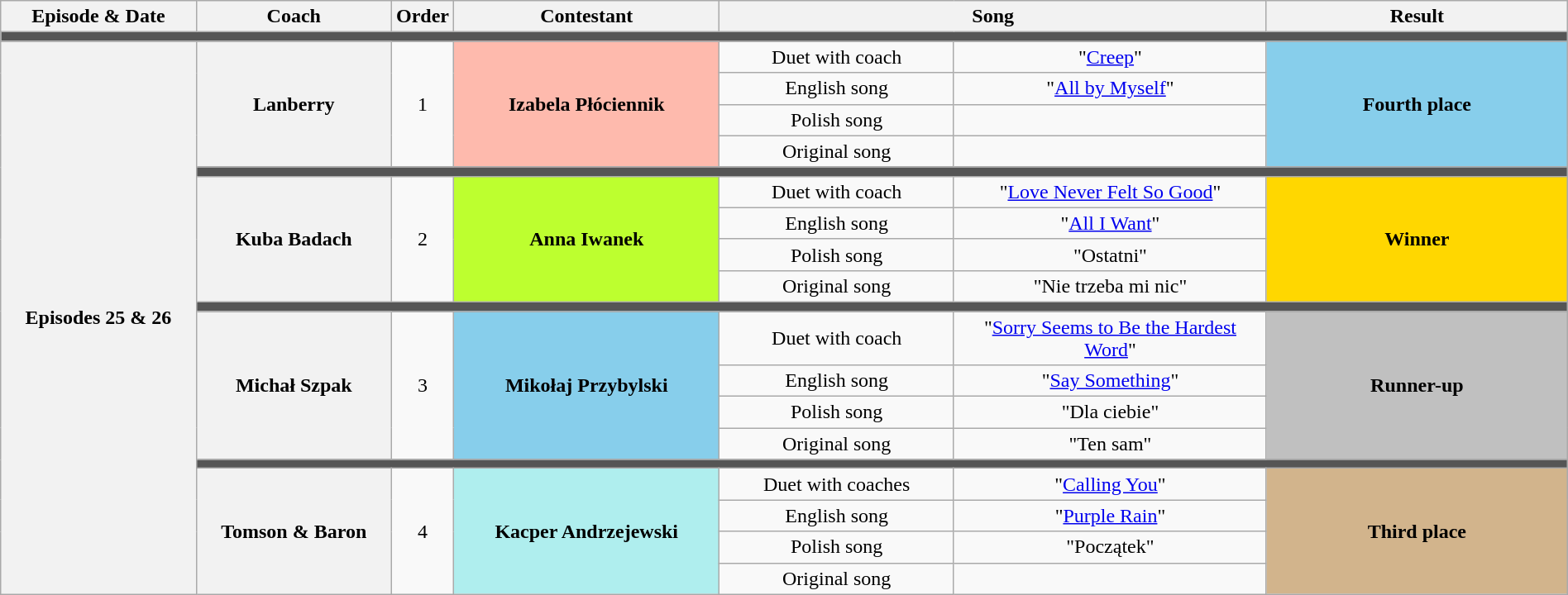<table class="wikitable" style="width: 100%; text-align: center">
<tr>
<th scope="col" style="width:12.5%">Episode & Date</th>
<th scope="col" style="width:12.5%">Coach</th>
<th scope="col" style="width:3.75%">Order</th>
<th scope="col" style="width:17%">Contestant</th>
<th colspan="2" width="35%">Song</th>
<th scope="col" style="width:20%">Result</th>
</tr>
<tr>
<td colspan="10" style="background:#555"></td>
</tr>
<tr>
<th rowspan="32">Episodes 25 & 26 </th>
<th rowspan="4">Lanberry</th>
<td rowspan="4">1</td>
<td rowspan="4" style="background:#febaad"><strong>Izabela Płóciennik</strong></td>
<td width="15%">Duet with coach</td>
<td>"<a href='#'>Creep</a>"</td>
<td rowspan="4" style="background: skyblue"><strong>Fourth place</strong></td>
</tr>
<tr>
<td>English song</td>
<td>"<a href='#'>All by Myself</a>"</td>
</tr>
<tr>
<td>Polish song</td>
<td></td>
</tr>
<tr>
<td>Original song</td>
<td></td>
</tr>
<tr>
<td colspan="6" style="background:#555"></td>
</tr>
<tr>
<th rowspan="4">Kuba Badach</th>
<td rowspan="4">2</td>
<td rowspan="4"style="background:#bdff2f"><strong>Anna Iwanek</strong></td>
<td>Duet with coach</td>
<td>"<a href='#'>Love Never Felt So Good</a>"</td>
<td rowspan="4" style="background: gold"><strong>Winner</strong></td>
</tr>
<tr>
<td>English song</td>
<td>"<a href='#'>All I Want</a>"</td>
</tr>
<tr>
<td>Polish song</td>
<td>"Ostatni" </td>
</tr>
<tr>
<td>Original song</td>
<td>"Nie trzeba mi nic"</td>
</tr>
<tr>
<td colspan="6" style="background:#555"></td>
</tr>
<tr>
<th rowspan="4">Michał Szpak</th>
<td rowspan="4">3</td>
<td rowspan="4" style="background:#87ceeb"><strong>Mikołaj Przybylski</strong></td>
<td>Duet with coach</td>
<td>"<a href='#'>Sorry Seems to Be the Hardest Word</a>"</td>
<td rowspan="4" style="background: silver"><strong>Runner-up</strong></td>
</tr>
<tr>
<td>English song</td>
<td>"<a href='#'>Say Something</a>"</td>
</tr>
<tr>
<td>Polish song</td>
<td>"Dla ciebie" </td>
</tr>
<tr>
<td>Original song</td>
<td>"Ten sam"</td>
</tr>
<tr>
<td colspan="6" style="background:#555"></td>
</tr>
<tr>
<th rowspan="4">Tomson & Baron</th>
<td rowspan="4">4</td>
<td rowspan="4" style="background:#afeeee"><strong>Kacper Andrzejewski</strong></td>
<td>Duet with coaches</td>
<td>"<a href='#'>Calling You</a>"</td>
<td rowspan="4" style="background: tan"><strong>Third place</strong></td>
</tr>
<tr>
<td>English song</td>
<td>"<a href='#'>Purple Rain</a>"</td>
</tr>
<tr>
<td>Polish song</td>
<td>"Początek" </td>
</tr>
<tr>
<td>Original song</td>
<td></td>
</tr>
</table>
